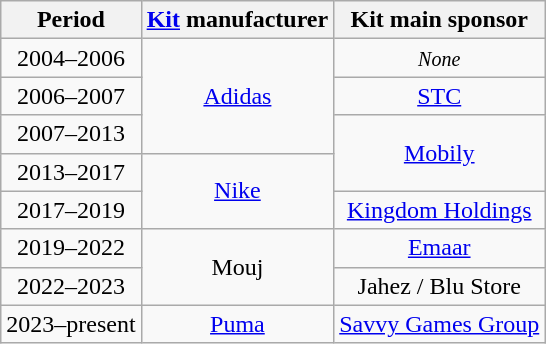<table class="wikitable" style="text-align: center">
<tr>
<th>Period</th>
<th><a href='#'>Kit</a> manufacturer</th>
<th>Kit main sponsor</th>
</tr>
<tr>
<td>2004–2006</td>
<td rowspan=3><a href='#'>Adidas</a></td>
<td><small><em>None</em></small></td>
</tr>
<tr>
<td>2006–2007</td>
<td><a href='#'>STC</a></td>
</tr>
<tr>
<td>2007–2013</td>
<td rowspan=2><a href='#'>Mobily</a></td>
</tr>
<tr>
<td>2013–2017</td>
<td rowspan=2><a href='#'>Nike</a></td>
</tr>
<tr>
<td>2017–2019</td>
<td><a href='#'>Kingdom Holdings</a></td>
</tr>
<tr>
<td>2019–2022</td>
<td rowspan=2>Mouj</td>
<td><a href='#'>Emaar</a></td>
</tr>
<tr>
<td>2022–2023</td>
<td>Jahez / Blu Store</td>
</tr>
<tr>
<td>2023–present</td>
<td><a href='#'>Puma</a></td>
<td><a href='#'>Savvy Games Group</a> </td>
</tr>
</table>
